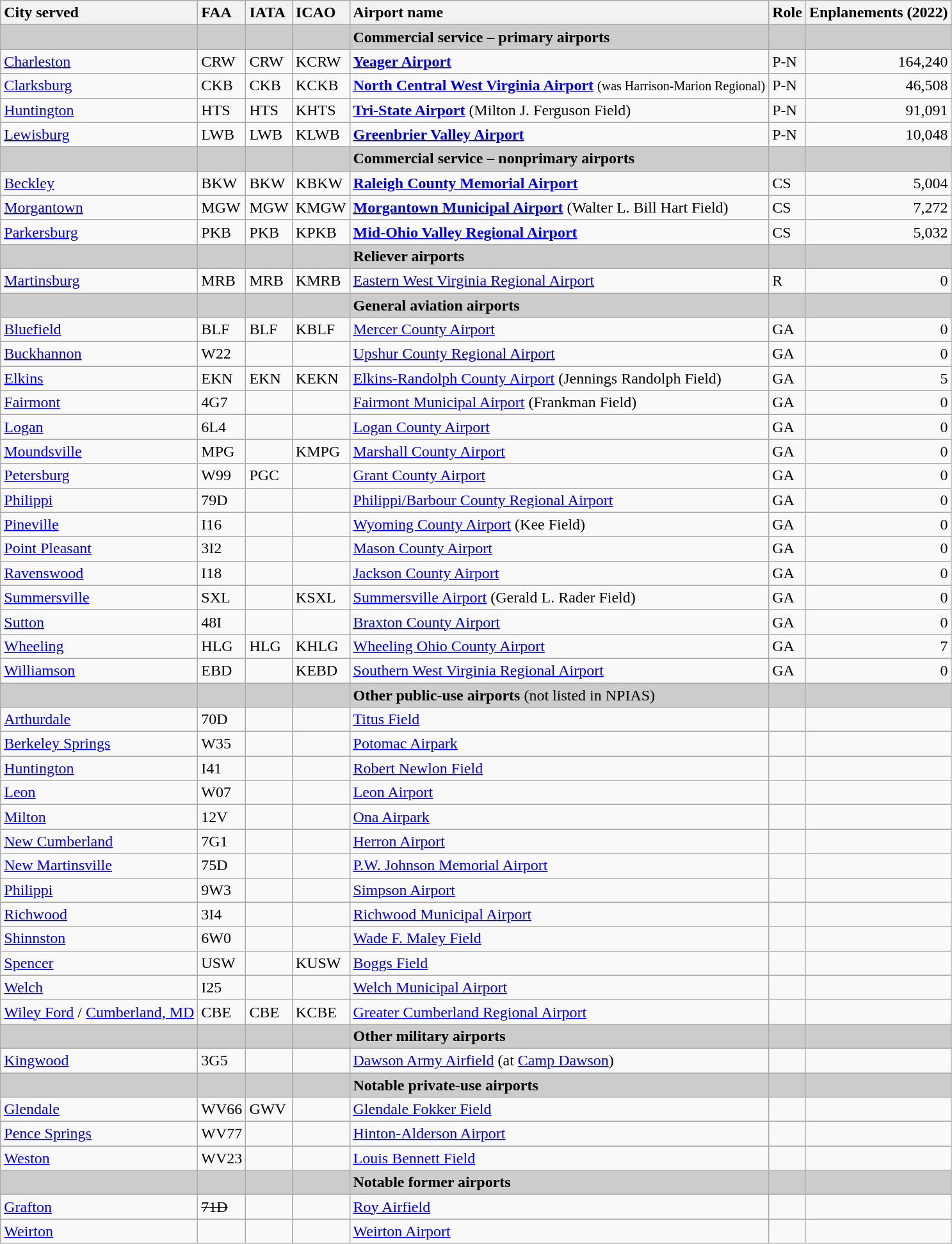<table class="wikitable sortable">
<tr valign=baseline>
<th style="white-space:nowrap; text-align:left;">City served</th>
<th style="white-space:nowrap; text-align:left;">FAA</th>
<th style="white-space:nowrap; text-align:left;">IATA</th>
<th style="white-space:nowrap; text-align:left;">ICAO</th>
<th style="white-space:nowrap; text-align:left;">Airport name</th>
<th style="white-space:nowrap; text-align:left;">Role</th>
<th style="white-space:nowrap; text-align:right;">Enplanements (2022)</th>
</tr>
<tr style="background:#CCCCCC;">
<td></td>
<td></td>
<td></td>
<td></td>
<td><strong>Commercial service – primary airports</strong></td>
<td></td>
<td><br><onlyinclude></td>
</tr>
<tr valign=top>
<td><a href='#'>Charleston</a></td>
<td>CRW</td>
<td>CRW</td>
<td>KCRW</td>
<td><strong><a href='#'>Yeager Airport</a></strong></td>
<td>P-N</td>
<td align=right>164,240</td>
</tr>
<tr valign=top>
<td><a href='#'>Clarksburg</a></td>
<td>CKB</td>
<td>CKB</td>
<td>KCKB</td>
<td><strong><a href='#'>North Central West Virginia Airport</a></strong> <small>(was Harrison-Marion Regional)</small></td>
<td>P-N</td>
<td align=right>46,508</td>
</tr>
<tr valign=top>
<td><a href='#'>Huntington</a></td>
<td>HTS</td>
<td>HTS</td>
<td>KHTS</td>
<td><strong><a href='#'>Tri-State Airport</a></strong> (Milton J. Ferguson Field)</td>
<td>P-N</td>
<td align=right>91,091</td>
</tr>
<tr valign=top>
<td><a href='#'>Lewisburg</a></td>
<td>LWB</td>
<td>LWB</td>
<td>KLWB</td>
<td><strong><a href='#'>Greenbrier Valley Airport</a></strong></td>
<td>P-N</td>
<td align=right>10,048<br></onlyinclude></td>
</tr>
<tr style="background:#CCCCCC;">
<td></td>
<td></td>
<td></td>
<td></td>
<td><strong>Commercial service – nonprimary airports</strong></td>
<td></td>
<td></td>
</tr>
<tr valign=top>
<td><a href='#'>Beckley</a></td>
<td>BKW</td>
<td>BKW</td>
<td>KBKW</td>
<td><strong><a href='#'>Raleigh County Memorial Airport</a></strong></td>
<td>CS</td>
<td align=right>5,004</td>
</tr>
<tr valign=top>
<td><a href='#'>Morgantown</a></td>
<td>MGW</td>
<td>MGW</td>
<td>KMGW</td>
<td><strong><a href='#'>Morgantown Municipal Airport</a></strong> (Walter L. Bill Hart Field)</td>
<td>CS</td>
<td align=right>7,272</td>
</tr>
<tr valign=top>
<td><a href='#'>Parkersburg</a></td>
<td>PKB</td>
<td>PKB</td>
<td>KPKB</td>
<td><strong><a href='#'>Mid-Ohio Valley Regional Airport</a></strong></td>
<td>CS</td>
<td align=right>5,032</td>
</tr>
<tr style="background:#CCCCCC;">
<td></td>
<td></td>
<td></td>
<td></td>
<td><strong>Reliever airports</strong></td>
<td></td>
<td></td>
</tr>
<tr valign=top>
<td><a href='#'>Martinsburg</a></td>
<td>MRB</td>
<td>MRB</td>
<td>KMRB</td>
<td><a href='#'>Eastern West Virginia Regional Airport</a></td>
<td>R</td>
<td align=right>0</td>
</tr>
<tr style="background:#CCCCCC;">
<td></td>
<td></td>
<td></td>
<td></td>
<td><strong>General aviation airports</strong></td>
<td></td>
<td></td>
</tr>
<tr valign=top>
<td><a href='#'>Bluefield</a></td>
<td>BLF</td>
<td>BLF</td>
<td>KBLF</td>
<td><a href='#'>Mercer County Airport</a></td>
<td>GA</td>
<td align=right>0</td>
</tr>
<tr valign=top>
<td><a href='#'>Buckhannon</a></td>
<td>W22</td>
<td></td>
<td></td>
<td><a href='#'>Upshur County Regional Airport</a></td>
<td>GA</td>
<td align=right>0</td>
</tr>
<tr valign=top>
<td><a href='#'>Elkins</a></td>
<td>EKN</td>
<td>EKN</td>
<td>KEKN</td>
<td><a href='#'>Elkins-Randolph County Airport</a> (Jennings Randolph Field)</td>
<td>GA</td>
<td align=right>5</td>
</tr>
<tr valign=top>
<td><a href='#'>Fairmont</a></td>
<td>4G7</td>
<td></td>
<td></td>
<td><a href='#'>Fairmont Municipal Airport</a> (Frankman Field)</td>
<td>GA</td>
<td align=right>0</td>
</tr>
<tr valign=top>
<td><a href='#'>Logan</a></td>
<td>6L4</td>
<td></td>
<td></td>
<td><a href='#'>Logan County Airport</a></td>
<td>GA</td>
<td align=right>0</td>
</tr>
<tr valign=top>
<td><a href='#'>Moundsville</a></td>
<td>MPG </td>
<td></td>
<td>KMPG</td>
<td><a href='#'>Marshall County Airport</a></td>
<td>GA</td>
<td align=right>0</td>
</tr>
<tr valign=top>
<td><a href='#'>Petersburg</a></td>
<td>W99</td>
<td>PGC</td>
<td></td>
<td><a href='#'>Grant County Airport</a></td>
<td>GA</td>
<td align=right>0</td>
</tr>
<tr valign=top>
<td><a href='#'>Philippi</a></td>
<td>79D</td>
<td></td>
<td></td>
<td><a href='#'>Philippi/Barbour County Regional Airport</a></td>
<td>GA</td>
<td align=right>0</td>
</tr>
<tr valign=top>
<td><a href='#'>Pineville</a></td>
<td>I16</td>
<td></td>
<td></td>
<td><a href='#'>Wyoming County Airport</a> (Kee Field)</td>
<td>GA</td>
<td align=right>0</td>
</tr>
<tr valign=top>
<td><a href='#'>Point Pleasant</a></td>
<td>3I2</td>
<td></td>
<td></td>
<td><a href='#'>Mason County Airport</a></td>
<td>GA</td>
<td align=right>0</td>
</tr>
<tr valign=top>
<td><a href='#'>Ravenswood</a></td>
<td>I18</td>
<td></td>
<td></td>
<td><a href='#'>Jackson County Airport</a></td>
<td>GA</td>
<td align=right>0</td>
</tr>
<tr valign=top>
<td><a href='#'>Summersville</a></td>
<td>SXL</td>
<td></td>
<td>KSXL</td>
<td><a href='#'>Summersville Airport</a> (Gerald L. Rader Field)</td>
<td>GA</td>
<td align=right>0</td>
</tr>
<tr valign=top>
<td><a href='#'>Sutton</a></td>
<td>48I</td>
<td></td>
<td></td>
<td><a href='#'>Braxton County Airport</a></td>
<td>GA</td>
<td align=right>0</td>
</tr>
<tr valign=top>
<td><a href='#'>Wheeling</a></td>
<td>HLG</td>
<td>HLG</td>
<td>KHLG</td>
<td><a href='#'>Wheeling Ohio County Airport</a></td>
<td>GA</td>
<td align=right>7</td>
</tr>
<tr valign=top>
<td><a href='#'>Williamson</a></td>
<td>EBD</td>
<td></td>
<td>KEBD</td>
<td><a href='#'>Southern West Virginia Regional Airport</a></td>
<td>GA</td>
<td align=right>0</td>
</tr>
<tr style="background:#CCCCCC;">
<td></td>
<td></td>
<td></td>
<td></td>
<td><strong>Other public-use airports</strong> (not listed in NPIAS)</td>
<td></td>
<td></td>
</tr>
<tr valign=top>
<td><a href='#'>Arthurdale</a></td>
<td>70D</td>
<td></td>
<td></td>
<td><a href='#'>Titus Field</a></td>
<td></td>
<td></td>
</tr>
<tr valign=top>
<td><a href='#'>Berkeley Springs</a></td>
<td>W35</td>
<td></td>
<td></td>
<td><a href='#'>Potomac Airpark</a></td>
<td></td>
<td></td>
</tr>
<tr valign=top>
<td><a href='#'>Huntington</a></td>
<td>I41</td>
<td></td>
<td></td>
<td><a href='#'>Robert Newlon Field</a></td>
<td></td>
<td></td>
</tr>
<tr valign=top>
<td><a href='#'>Leon</a></td>
<td>W07</td>
<td></td>
<td></td>
<td><a href='#'>Leon Airport</a></td>
<td></td>
<td></td>
</tr>
<tr valign=top>
<td><a href='#'>Milton</a></td>
<td>12V</td>
<td></td>
<td></td>
<td><a href='#'>Ona Airpark</a></td>
<td></td>
<td></td>
</tr>
<tr valign=top>
<td><a href='#'>New Cumberland</a></td>
<td>7G1</td>
<td></td>
<td></td>
<td><a href='#'>Herron Airport</a></td>
<td></td>
<td></td>
</tr>
<tr valign=top>
<td><a href='#'>New Martinsville</a></td>
<td>75D</td>
<td></td>
<td></td>
<td><a href='#'>P.W. Johnson Memorial Airport</a></td>
<td></td>
<td></td>
</tr>
<tr valign=top>
<td><a href='#'>Philippi</a></td>
<td>9W3</td>
<td></td>
<td></td>
<td><a href='#'>Simpson Airport</a></td>
<td></td>
<td></td>
</tr>
<tr valign=top>
<td><a href='#'>Richwood</a></td>
<td>3I4</td>
<td></td>
<td></td>
<td><a href='#'>Richwood Municipal Airport</a></td>
<td></td>
<td></td>
</tr>
<tr valign=top>
<td><a href='#'>Shinnston</a></td>
<td>6W0</td>
<td></td>
<td></td>
<td><a href='#'>Wade F. Maley Field</a></td>
<td></td>
<td></td>
</tr>
<tr valign=top>
<td><a href='#'>Spencer</a></td>
<td>USW </td>
<td></td>
<td>KUSW</td>
<td><a href='#'>Boggs Field</a> </td>
<td></td>
<td></td>
</tr>
<tr valign=top>
<td><a href='#'>Welch</a></td>
<td>I25</td>
<td></td>
<td></td>
<td><a href='#'>Welch Municipal Airport</a></td>
<td></td>
<td></td>
</tr>
<tr valign=top>
<td><a href='#'>Wiley Ford</a> / <a href='#'>Cumberland, MD</a></td>
<td>CBE</td>
<td>CBE</td>
<td>KCBE</td>
<td><a href='#'>Greater Cumberland Regional Airport</a></td>
<td></td>
<td></td>
</tr>
<tr style="background:#CCCCCC;">
<td></td>
<td></td>
<td></td>
<td></td>
<td><strong>Other military airports</strong></td>
<td></td>
<td></td>
</tr>
<tr valign=top>
<td><a href='#'>Kingwood</a></td>
<td>3G5</td>
<td></td>
<td></td>
<td><a href='#'>Dawson Army Airfield</a> (at <a href='#'>Camp Dawson</a>)</td>
<td></td>
<td></td>
</tr>
<tr style="background:#CCCCCC;">
<td></td>
<td></td>
<td></td>
<td></td>
<td><strong>Notable private-use airports</strong></td>
<td></td>
<td></td>
</tr>
<tr valign=top>
<td><a href='#'>Glendale</a></td>
<td>WV66</td>
<td>GWV</td>
<td></td>
<td><a href='#'>Glendale Fokker Field</a> </td>
<td></td>
<td></td>
</tr>
<tr valign=top>
<td><a href='#'>Pence Springs</a></td>
<td>WV77</td>
<td></td>
<td></td>
<td><a href='#'>Hinton-Alderson Airport</a></td>
<td></td>
<td></td>
</tr>
<tr valign=top>
<td><a href='#'>Weston</a></td>
<td>WV23</td>
<td></td>
<td></td>
<td><a href='#'>Louis Bennett Field</a> </td>
<td></td>
<td></td>
</tr>
<tr style="background:#CCCCCC;">
<td></td>
<td></td>
<td></td>
<td></td>
<td><strong>Notable former airports</strong></td>
<td></td>
<td></td>
</tr>
<tr valign=top>
<td><a href='#'>Grafton</a></td>
<td><s>71D</s></td>
<td></td>
<td></td>
<td><a href='#'>Roy Airfield</a> </td>
<td></td>
<td></td>
</tr>
<tr valign=top>
<td><a href='#'>Weirton</a></td>
<td></td>
<td></td>
<td></td>
<td><a href='#'>Weirton Airport</a> </td>
<td></td>
<td></td>
</tr>
</table>
